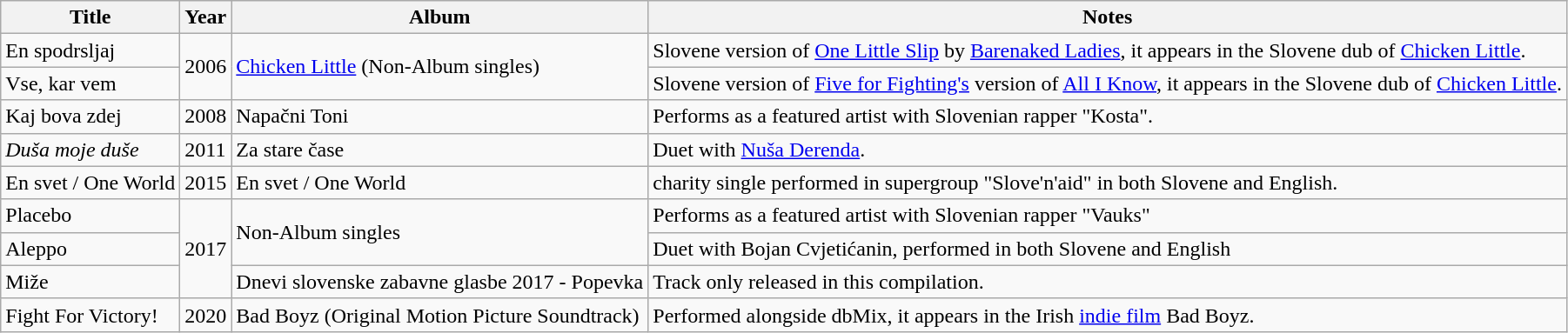<table class="wikitable">
<tr>
<th>Title</th>
<th>Year</th>
<th>Album</th>
<th>Notes</th>
</tr>
<tr>
<td>En spodrsljaj</td>
<td rowspan="2">2006</td>
<td rowspan="2"><a href='#'>Chicken Little</a> (Non-Album singles) </td>
<td>Slovene version of <a href='#'>One Little Slip</a> by <a href='#'>Barenaked Ladies</a>, it appears in the Slovene dub of <a href='#'>Chicken Little</a>.</td>
</tr>
<tr>
<td>Vse, kar vem</td>
<td>Slovene version of <a href='#'>Five for Fighting's</a> version of <a href='#'>All I Know</a>, it appears in the Slovene dub of <a href='#'>Chicken Little</a>.</td>
</tr>
<tr>
<td>Kaj bova zdej</td>
<td>2008</td>
<td>Napačni Toni</td>
<td>Performs as a featured artist with Slovenian rapper "Kosta".</td>
</tr>
<tr>
<td><em>Duša moje duše</em></td>
<td>2011</td>
<td>Za stare čase</td>
<td>Duet with <a href='#'>Nuša Derenda</a>.</td>
</tr>
<tr>
<td>En svet / One World</td>
<td>2015</td>
<td>En svet / One World</td>
<td>charity single performed in supergroup "Slove'n'aid" in both Slovene and English.</td>
</tr>
<tr>
<td>Placebo</td>
<td rowspan="3">2017</td>
<td rowspan="2">Non-Album singles</td>
<td>Performs as a featured artist with Slovenian rapper "Vauks" </td>
</tr>
<tr>
<td>Aleppo</td>
<td>Duet with Bojan Cvjetićanin, performed in both Slovene and English </td>
</tr>
<tr>
<td>Miže</td>
<td>Dnevi slovenske zabavne glasbe 2017 - Popevka</td>
<td>Track only released in this compilation. </td>
</tr>
<tr>
<td>Fight For Victory!</td>
<td>2020</td>
<td>Bad Boyz (Original Motion Picture Soundtrack)</td>
<td>Performed alongside dbMix, it appears in the Irish <a href='#'>indie film</a> Bad Boyz.</td>
</tr>
</table>
